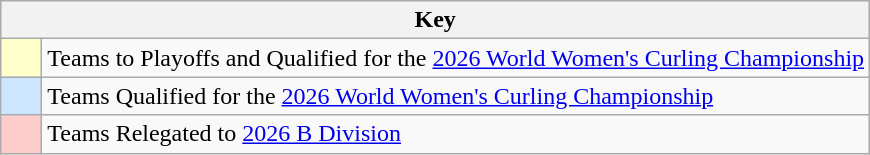<table class="wikitable" style="text-align: center;">
<tr>
<th colspan=2>Key</th>
</tr>
<tr>
<td style="background:#ffffcc; width:20px;"></td>
<td align=left>Teams to Playoffs and Qualified for the <a href='#'>2026 World Women's Curling Championship</a></td>
</tr>
<tr>
<td style="background:#CCE6FF; width:20px;"></td>
<td align=left>Teams Qualified for the <a href='#'>2026 World Women's Curling Championship</a></td>
</tr>
<tr>
<td style="background:#ffcccc; width:20px;"></td>
<td align=left>Teams Relegated to <a href='#'>2026 B Division</a></td>
</tr>
</table>
